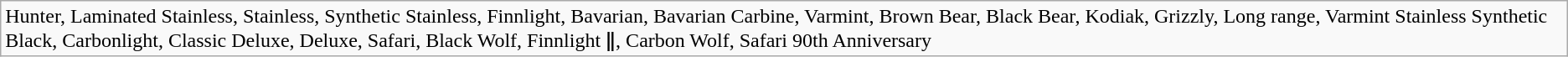<table class="wikitable">
<tr>
<td>Hunter, Laminated Stainless, Stainless, Synthetic Stainless, Finnlight, Bavarian, Bavarian Carbine, Varmint, Brown Bear, Black Bear, Kodiak, Grizzly, Long range, Varmint Stainless Synthetic Black, Carbonlight, Classic Deluxe, Deluxe, Safari, Black Wolf, Finnlight ǁ, Carbon Wolf, Safari 90th Anniversary</td>
</tr>
</table>
